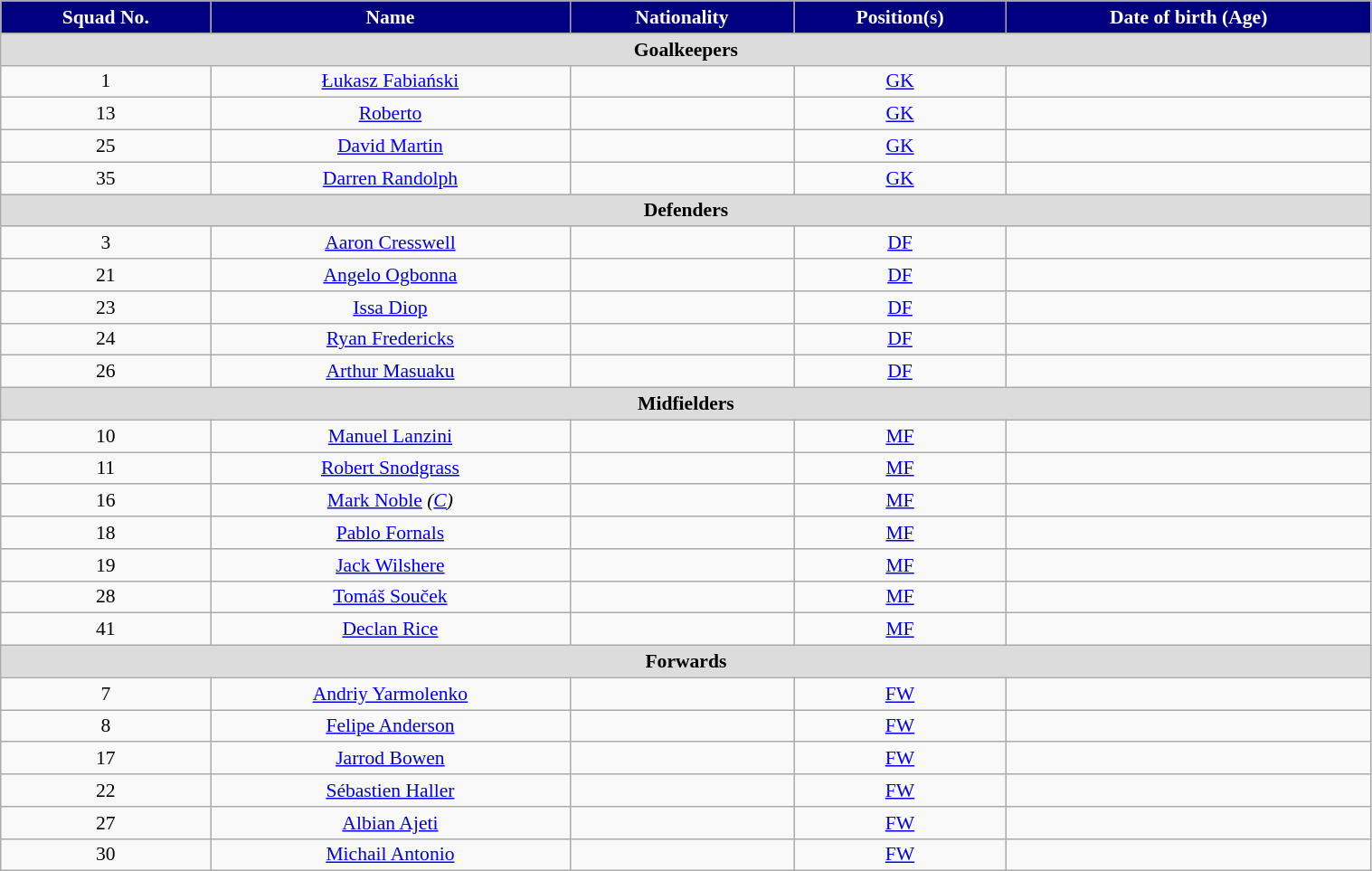<table class="wikitable" style="text-align:center; font-size:90%; width:80%;">
<tr>
<th style="background:#000080; color:white; text-align:center;">Squad No.</th>
<th style="background:#000080; color:white; text-align:center;">Name</th>
<th style="background:#000080; color:white; text-align:center;">Nationality</th>
<th style="background:#000080; color:white; text-align:center;">Position(s)</th>
<th style="background:#000080; color:white; text-align:center;">Date of birth (Age)</th>
</tr>
<tr>
<th colspan="5" style="background:#dcdcdc; text-align:center;">Goalkeepers</th>
</tr>
<tr>
<td>1</td>
<td><a href='#'>Łukasz Fabiański</a></td>
<td></td>
<td><a href='#'>GK</a></td>
<td></td>
</tr>
<tr>
<td>13</td>
<td><a href='#'>Roberto</a></td>
<td></td>
<td><a href='#'>GK</a></td>
<td></td>
</tr>
<tr>
<td>25</td>
<td><a href='#'>David Martin</a></td>
<td></td>
<td><a href='#'>GK</a></td>
<td></td>
</tr>
<tr>
<td>35</td>
<td><a href='#'>Darren Randolph</a></td>
<td></td>
<td><a href='#'>GK</a></td>
<td></td>
</tr>
<tr>
<th colspan="5" style="background:#dcdcdc; text-align:center;">Defenders</th>
</tr>
<tr>
<td>3</td>
<td><a href='#'>Aaron Cresswell</a></td>
<td></td>
<td><a href='#'>DF</a></td>
<td></td>
</tr>
<tr>
<td>21</td>
<td><a href='#'>Angelo Ogbonna</a></td>
<td></td>
<td><a href='#'>DF</a></td>
<td></td>
</tr>
<tr>
<td>23</td>
<td><a href='#'>Issa Diop</a></td>
<td></td>
<td><a href='#'>DF</a></td>
<td></td>
</tr>
<tr>
<td>24</td>
<td><a href='#'>Ryan Fredericks</a></td>
<td></td>
<td><a href='#'>DF</a></td>
<td></td>
</tr>
<tr>
<td>26</td>
<td><a href='#'>Arthur Masuaku</a></td>
<td></td>
<td><a href='#'>DF</a></td>
<td></td>
</tr>
<tr>
<th colspan="5" style="background:#dcdcdc; text-align:center;">Midfielders</th>
</tr>
<tr>
<td>10</td>
<td><a href='#'>Manuel Lanzini</a></td>
<td></td>
<td><a href='#'>MF</a></td>
<td></td>
</tr>
<tr>
<td>11</td>
<td><a href='#'>Robert Snodgrass</a></td>
<td></td>
<td><a href='#'>MF</a></td>
<td></td>
</tr>
<tr>
<td>16</td>
<td><a href='#'>Mark Noble</a> <em>(<a href='#'>C</a>)</em></td>
<td></td>
<td><a href='#'>MF</a></td>
<td></td>
</tr>
<tr>
<td>18</td>
<td><a href='#'>Pablo Fornals</a></td>
<td></td>
<td><a href='#'>MF</a></td>
<td></td>
</tr>
<tr>
<td>19</td>
<td><a href='#'>Jack Wilshere</a></td>
<td></td>
<td><a href='#'>MF</a></td>
<td></td>
</tr>
<tr>
<td>28</td>
<td><a href='#'>Tomáš Souček</a></td>
<td></td>
<td><a href='#'>MF</a></td>
<td></td>
</tr>
<tr>
<td>41</td>
<td><a href='#'>Declan Rice</a></td>
<td></td>
<td><a href='#'>MF</a></td>
<td></td>
</tr>
<tr>
<th colspan="8" style="background:#dcdcdc; text-align:center;">Forwards</th>
</tr>
<tr>
<td>7</td>
<td><a href='#'>Andriy Yarmolenko</a></td>
<td></td>
<td><a href='#'>FW</a></td>
<td></td>
</tr>
<tr>
<td>8</td>
<td><a href='#'>Felipe Anderson</a></td>
<td></td>
<td><a href='#'>FW</a></td>
<td></td>
</tr>
<tr>
<td>17</td>
<td><a href='#'>Jarrod Bowen</a></td>
<td></td>
<td><a href='#'>FW</a></td>
<td></td>
</tr>
<tr>
<td>22</td>
<td><a href='#'>Sébastien Haller</a></td>
<td></td>
<td><a href='#'>FW</a></td>
<td></td>
</tr>
<tr>
<td>27</td>
<td><a href='#'>Albian Ajeti</a></td>
<td></td>
<td><a href='#'>FW</a></td>
<td></td>
</tr>
<tr>
<td>30</td>
<td><a href='#'>Michail Antonio</a></td>
<td></td>
<td><a href='#'>FW</a></td>
<td></td>
</tr>
</table>
